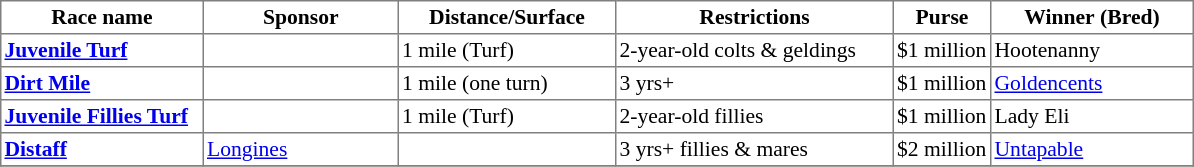<table border="1" cellpadding="2" style="border-collapse: collapse; font-size:90%">
<tr bgcolor="FFFFFF" align="center">
<td width="130px"><strong>Race name</strong></td>
<td width="125px"><strong>Sponsor</strong></td>
<td width="140px"><strong>Distance/Surface</strong></td>
<td width="180px"><strong>Restrictions</strong></td>
<td width="60px"><strong>Purse</strong></td>
<td width="130px"><strong>Winner</strong> <strong>(Bred)</strong></td>
</tr>
<tr>
<td><strong><a href='#'>Juvenile Turf</a></strong></td>
<td></td>
<td>1 mile (Turf)</td>
<td>2-year-old colts & geldings</td>
<td>$1 million</td>
<td>Hootenanny</td>
</tr>
<tr>
<td><strong><a href='#'>Dirt Mile</a></strong></td>
<td></td>
<td>1 mile (one turn)</td>
<td>3 yrs+</td>
<td>$1 million</td>
<td><a href='#'>Goldencents</a></td>
</tr>
<tr>
<td><strong><a href='#'>Juvenile Fillies Turf</a></strong></td>
<td></td>
<td>1 mile (Turf)</td>
<td>2-year-old fillies</td>
<td>$1 million</td>
<td>Lady Eli</td>
</tr>
<tr>
<td><strong><a href='#'>Distaff</a></strong></td>
<td><a href='#'>Longines</a></td>
<td></td>
<td>3 yrs+ fillies & mares</td>
<td>$2 million</td>
<td><a href='#'>Untapable</a></td>
</tr>
<tr>
</tr>
</table>
